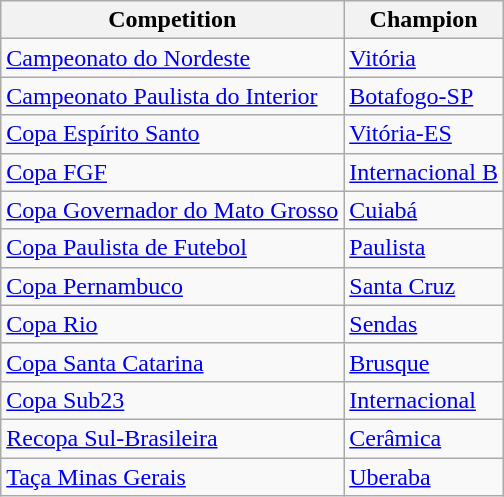<table class="wikitable">
<tr>
<th>Competition</th>
<th>Champion</th>
</tr>
<tr>
<td><a href='#'>Campeonato do Nordeste</a></td>
<td><a href='#'>Vitória</a></td>
</tr>
<tr>
<td><a href='#'>Campeonato Paulista do Interior</a></td>
<td><a href='#'>Botafogo-SP</a></td>
</tr>
<tr>
<td><a href='#'>Copa Espírito Santo</a></td>
<td><a href='#'>Vitória-ES</a></td>
</tr>
<tr>
<td><a href='#'>Copa FGF</a></td>
<td><a href='#'>Internacional B</a></td>
</tr>
<tr>
<td><a href='#'>Copa Governador do Mato Grosso</a></td>
<td><a href='#'>Cuiabá</a></td>
</tr>
<tr>
<td><a href='#'>Copa Paulista de Futebol</a></td>
<td><a href='#'>Paulista</a></td>
</tr>
<tr>
<td><a href='#'>Copa Pernambuco</a></td>
<td><a href='#'>Santa Cruz</a></td>
</tr>
<tr>
<td><a href='#'>Copa Rio</a></td>
<td><a href='#'>Sendas</a></td>
</tr>
<tr>
<td><a href='#'>Copa Santa Catarina</a></td>
<td><a href='#'>Brusque</a></td>
</tr>
<tr>
<td><a href='#'>Copa Sub23</a></td>
<td><a href='#'>Internacional</a></td>
</tr>
<tr>
<td><a href='#'>Recopa Sul-Brasileira</a></td>
<td><a href='#'>Cerâmica</a></td>
</tr>
<tr>
<td><a href='#'>Taça Minas Gerais</a></td>
<td><a href='#'>Uberaba</a></td>
</tr>
</table>
